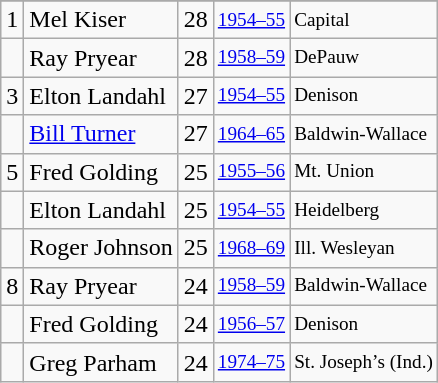<table class="wikitable">
<tr>
</tr>
<tr>
<td>1</td>
<td>Mel Kiser</td>
<td>28</td>
<td style="font-size:80%;"><a href='#'>1954–55</a></td>
<td style="font-size:80%;">Capital</td>
</tr>
<tr>
<td></td>
<td>Ray Pryear</td>
<td>28</td>
<td style="font-size:80%;"><a href='#'>1958–59</a></td>
<td style="font-size:80%;">DePauw</td>
</tr>
<tr>
<td>3</td>
<td>Elton Landahl</td>
<td>27</td>
<td style="font-size:80%;"><a href='#'>1954–55</a></td>
<td style="font-size:80%;">Denison</td>
</tr>
<tr>
<td></td>
<td><a href='#'>Bill Turner</a></td>
<td>27</td>
<td style="font-size:80%;"><a href='#'>1964–65</a></td>
<td style="font-size:80%;">Baldwin-Wallace</td>
</tr>
<tr>
<td>5</td>
<td>Fred Golding</td>
<td>25</td>
<td style="font-size:80%;"><a href='#'>1955–56</a></td>
<td style="font-size:80%;">Mt. Union</td>
</tr>
<tr>
<td></td>
<td>Elton Landahl</td>
<td>25</td>
<td style="font-size:80%;"><a href='#'>1954–55</a></td>
<td style="font-size:80%;">Heidelberg</td>
</tr>
<tr>
<td></td>
<td>Roger Johnson</td>
<td>25</td>
<td style="font-size:80%;"><a href='#'>1968–69</a></td>
<td style="font-size:80%;">Ill. Wesleyan</td>
</tr>
<tr>
<td>8</td>
<td>Ray Pryear</td>
<td>24</td>
<td style="font-size:80%;"><a href='#'>1958–59</a></td>
<td style="font-size:80%;">Baldwin-Wallace</td>
</tr>
<tr>
<td></td>
<td>Fred Golding</td>
<td>24</td>
<td style="font-size:80%;"><a href='#'>1956–57</a></td>
<td style="font-size:80%;">Denison</td>
</tr>
<tr>
<td></td>
<td>Greg Parham</td>
<td>24</td>
<td style="font-size:80%;"><a href='#'>1974–75</a></td>
<td style="font-size:80%;">St. Joseph’s (Ind.)</td>
</tr>
</table>
